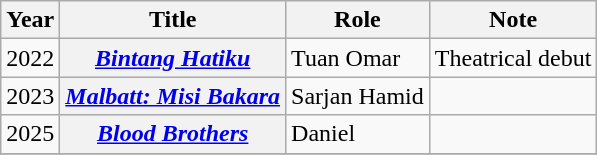<table class="wikitable">
<tr>
<th>Year</th>
<th>Title</th>
<th>Role</th>
<th>Note</th>
</tr>
<tr>
<td>2022</td>
<th><em><a href='#'>Bintang Hatiku</a></em></th>
<td>Tuan Omar</td>
<td>Theatrical debut</td>
</tr>
<tr>
<td>2023</td>
<th><em><a href='#'>Malbatt: Misi Bakara</a></em></th>
<td>Sarjan Hamid</td>
<td></td>
</tr>
<tr>
<td>2025</td>
<th><em><a href='#'>Blood Brothers</a></em></th>
<td>Daniel</td>
<td></td>
</tr>
<tr>
</tr>
</table>
